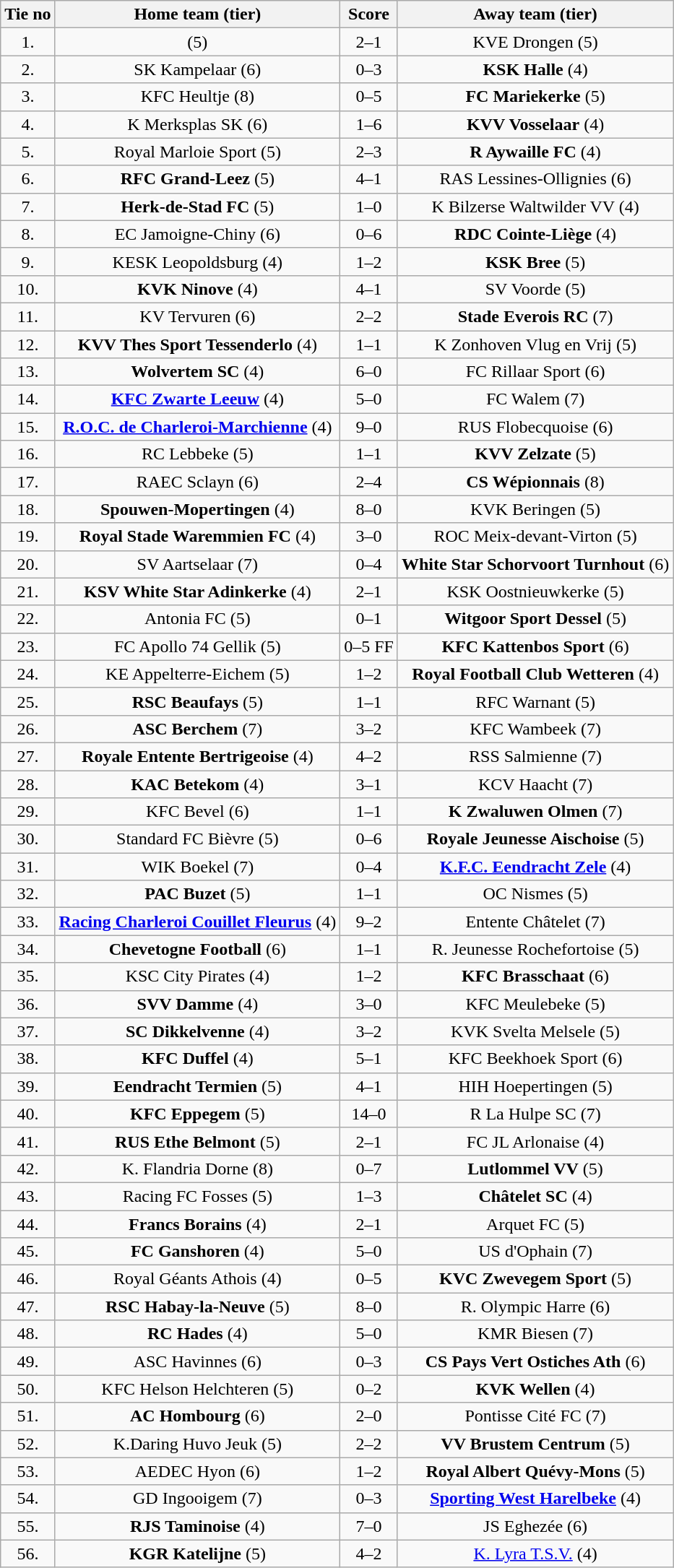<table class="wikitable" style="text-align: center">
<tr>
<th>Tie no</th>
<th>Home team (tier)</th>
<th>Score</th>
<th>Away team (tier)</th>
</tr>
<tr>
<td>1.</td>
<td><strong></strong> (5)</td>
<td>2–1</td>
<td>KVE Drongen (5)</td>
</tr>
<tr>
<td>2.</td>
<td>SK Kampelaar (6)</td>
<td>0–3</td>
<td><strong>KSK Halle</strong> (4)</td>
</tr>
<tr>
<td>3.</td>
<td>KFC Heultje (8)</td>
<td>0–5</td>
<td><strong>FC Mariekerke</strong> (5)</td>
</tr>
<tr>
<td>4.</td>
<td>K Merksplas SK (6)</td>
<td>1–6</td>
<td><strong>KVV Vosselaar</strong> (4)</td>
</tr>
<tr>
<td>5.</td>
<td>Royal Marloie Sport (5)</td>
<td>2–3</td>
<td><strong>R Aywaille FC</strong> (4)</td>
</tr>
<tr>
<td>6.</td>
<td><strong>RFC Grand-Leez</strong> (5)</td>
<td>4–1</td>
<td>RAS Lessines-Ollignies (6)</td>
</tr>
<tr>
<td>7.</td>
<td><strong>Herk-de-Stad FC</strong> (5)</td>
<td>1–0</td>
<td>K Bilzerse Waltwilder VV (4)</td>
</tr>
<tr>
<td>8.</td>
<td>EC Jamoigne-Chiny (6)</td>
<td>0–6</td>
<td><strong>RDC Cointe-Liège</strong> (4)</td>
</tr>
<tr>
<td>9.</td>
<td>KESK Leopoldsburg (4)</td>
<td>1–2</td>
<td><strong>KSK Bree</strong> (5)</td>
</tr>
<tr>
<td>10.</td>
<td><strong>KVK Ninove</strong> (4)</td>
<td>4–1</td>
<td>SV Voorde (5)</td>
</tr>
<tr>
<td>11.</td>
<td>KV Tervuren (6)</td>
<td>2–2 </td>
<td><strong>Stade Everois RC</strong> (7)</td>
</tr>
<tr>
<td>12.</td>
<td><strong>KVV Thes Sport Tessenderlo</strong> (4)</td>
<td>1–1 </td>
<td>K Zonhoven Vlug en Vrij (5)</td>
</tr>
<tr>
<td>13.</td>
<td><strong>Wolvertem SC</strong> (4)</td>
<td>6–0</td>
<td>FC Rillaar Sport (6)</td>
</tr>
<tr>
<td>14.</td>
<td><strong><a href='#'>KFC Zwarte Leeuw</a></strong> (4)</td>
<td>5–0</td>
<td>FC Walem (7)</td>
</tr>
<tr>
<td>15.</td>
<td><strong><a href='#'>R.O.C. de Charleroi-Marchienne</a></strong> (4)</td>
<td>9–0</td>
<td>RUS Flobecquoise (6)</td>
</tr>
<tr>
<td>16.</td>
<td>RC Lebbeke (5)</td>
<td>1–1 </td>
<td><strong>KVV Zelzate</strong> (5)</td>
</tr>
<tr>
<td>17.</td>
<td>RAEC Sclayn (6)</td>
<td>2–4</td>
<td><strong>CS Wépionnais</strong> (8)</td>
</tr>
<tr>
<td>18.</td>
<td><strong>Spouwen-Mopertingen</strong> (4)</td>
<td>8–0</td>
<td>KVK Beringen (5)</td>
</tr>
<tr>
<td>19.</td>
<td><strong>Royal Stade Waremmien FC</strong> (4)</td>
<td>3–0</td>
<td>ROC Meix-devant-Virton (5)</td>
</tr>
<tr>
<td>20.</td>
<td>SV Aartselaar (7)</td>
<td>0–4</td>
<td><strong>White Star Schorvoort Turnhout</strong> (6)</td>
</tr>
<tr>
<td>21.</td>
<td><strong>KSV White Star Adinkerke</strong> (4)</td>
<td>2–1</td>
<td>KSK Oostnieuwkerke (5)</td>
</tr>
<tr>
<td>22.</td>
<td>Antonia FC (5)</td>
<td>0–1</td>
<td><strong>Witgoor Sport Dessel</strong> (5)</td>
</tr>
<tr>
<td>23.</td>
<td>FC Apollo 74 Gellik (5)</td>
<td>0–5 FF</td>
<td><strong>KFC Kattenbos Sport</strong> (6)</td>
</tr>
<tr>
<td>24.</td>
<td>KE Appelterre-Eichem (5)</td>
<td>1–2</td>
<td><strong>Royal Football Club Wetteren</strong> (4)</td>
</tr>
<tr>
<td>25.</td>
<td><strong>RSC Beaufays</strong> (5)</td>
<td>1–1 </td>
<td>RFC Warnant (5)</td>
</tr>
<tr>
<td>26.</td>
<td><strong>ASC Berchem</strong> (7)</td>
<td>3–2</td>
<td>KFC Wambeek (7)</td>
</tr>
<tr>
<td>27.</td>
<td><strong>Royale Entente Bertrigeoise</strong> (4)</td>
<td>4–2</td>
<td>RSS Salmienne (7)</td>
</tr>
<tr>
<td>28.</td>
<td><strong>KAC Betekom</strong> (4)</td>
<td>3–1</td>
<td>KCV Haacht (7)</td>
</tr>
<tr>
<td>29.</td>
<td>KFC Bevel (6)</td>
<td>1–1 </td>
<td><strong>K Zwaluwen Olmen</strong> (7)</td>
</tr>
<tr>
<td>30.</td>
<td>Standard FC Bièvre (5)</td>
<td>0–6</td>
<td><strong>Royale Jeunesse Aischoise</strong> (5)</td>
</tr>
<tr>
<td>31.</td>
<td>WIK Boekel (7)</td>
<td>0–4</td>
<td><strong><a href='#'>K.F.C. Eendracht Zele</a></strong> (4)</td>
</tr>
<tr>
<td>32.</td>
<td><strong>PAC Buzet</strong> (5)</td>
<td>1–1 </td>
<td>OC Nismes (5)</td>
</tr>
<tr>
<td>33.</td>
<td><strong><a href='#'>Racing Charleroi Couillet Fleurus</a></strong> (4)</td>
<td>9–2</td>
<td>Entente Châtelet (7)</td>
</tr>
<tr>
<td>34.</td>
<td><strong>Chevetogne Football</strong> (6)</td>
<td>1–1 </td>
<td>R. Jeunesse Rochefortoise (5)</td>
</tr>
<tr>
<td>35.</td>
<td>KSC City Pirates (4)</td>
<td>1–2</td>
<td><strong>KFC Brasschaat</strong> (6)</td>
</tr>
<tr>
<td>36.</td>
<td><strong>SVV Damme</strong> (4)</td>
<td>3–0</td>
<td>KFC Meulebeke (5)</td>
</tr>
<tr>
<td>37.</td>
<td><strong>SC Dikkelvenne</strong> (4)</td>
<td>3–2</td>
<td>KVK Svelta Melsele (5)</td>
</tr>
<tr>
<td>38.</td>
<td><strong>KFC Duffel</strong> (4)</td>
<td>5–1</td>
<td>KFC Beekhoek Sport (6)</td>
</tr>
<tr>
<td>39.</td>
<td><strong>Eendracht Termien</strong> (5)</td>
<td>4–1</td>
<td>HIH Hoepertingen (5)</td>
</tr>
<tr>
<td>40.</td>
<td><strong>KFC Eppegem</strong> (5)</td>
<td>14–0</td>
<td>R La Hulpe SC (7)</td>
</tr>
<tr>
<td>41.</td>
<td><strong>RUS Ethe Belmont</strong> (5)</td>
<td>2–1</td>
<td>FC JL Arlonaise (4)</td>
</tr>
<tr>
<td>42.</td>
<td>K. Flandria Dorne (8)</td>
<td>0–7</td>
<td><strong>Lutlommel VV</strong> (5)</td>
</tr>
<tr>
<td>43.</td>
<td>Racing FC Fosses (5)</td>
<td>1–3</td>
<td><strong>Châtelet SC</strong> (4)</td>
</tr>
<tr>
<td>44.</td>
<td><strong>Francs Borains</strong> (4)</td>
<td>2–1</td>
<td>Arquet FC (5)</td>
</tr>
<tr>
<td>45.</td>
<td><strong>FC Ganshoren</strong> (4)</td>
<td>5–0</td>
<td>US d'Ophain (7)</td>
</tr>
<tr>
<td>46.</td>
<td>Royal Géants Athois (4)</td>
<td>0–5</td>
<td><strong>KVC Zwevegem Sport</strong> (5)</td>
</tr>
<tr>
<td>47.</td>
<td><strong>RSC Habay-la-Neuve</strong> (5)</td>
<td>8–0</td>
<td>R. Olympic Harre (6)</td>
</tr>
<tr>
<td>48.</td>
<td><strong>RC Hades</strong> (4)</td>
<td>5–0</td>
<td>KMR Biesen (7)</td>
</tr>
<tr>
<td>49.</td>
<td>ASC Havinnes (6)</td>
<td>0–3</td>
<td><strong>CS Pays Vert Ostiches Ath</strong> (6)</td>
</tr>
<tr>
<td>50.</td>
<td>KFC Helson Helchteren (5)</td>
<td>0–2</td>
<td><strong>KVK Wellen</strong> (4)</td>
</tr>
<tr>
<td>51.</td>
<td><strong>AC Hombourg</strong> (6)</td>
<td>2–0</td>
<td>Pontisse Cité FC (7)</td>
</tr>
<tr>
<td>52.</td>
<td>K.Daring Huvo Jeuk (5)</td>
<td>2–2 </td>
<td><strong>VV Brustem Centrum</strong> (5)</td>
</tr>
<tr>
<td>53.</td>
<td>AEDEC Hyon (6)</td>
<td>1–2</td>
<td><strong>Royal Albert Quévy-Mons</strong> (5)</td>
</tr>
<tr>
<td>54.</td>
<td>GD Ingooigem (7)</td>
<td>0–3</td>
<td><strong><a href='#'>Sporting West Harelbeke</a></strong> (4)</td>
</tr>
<tr>
<td>55.</td>
<td><strong>RJS Taminoise</strong> (4)</td>
<td>7–0</td>
<td>JS Eghezée (6)</td>
</tr>
<tr>
<td>56.</td>
<td><strong>KGR Katelijne</strong> (5)</td>
<td>4–2</td>
<td><a href='#'>K. Lyra T.S.V.</a> (4)</td>
</tr>
</table>
